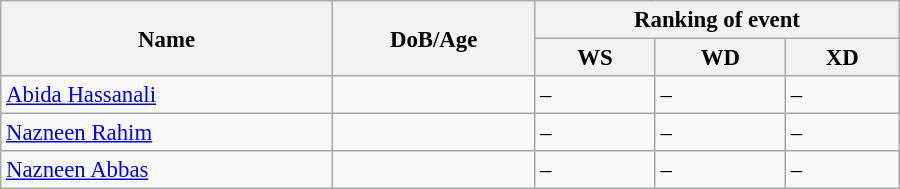<table class="wikitable" style="width:600px; font-size:95%;">
<tr>
<th rowspan="2" align="left">Name</th>
<th rowspan="2" align="left">DoB/Age</th>
<th colspan="3" align="center">Ranking of event</th>
</tr>
<tr>
<th align="center">WS</th>
<th>WD</th>
<th align="center">XD</th>
</tr>
<tr>
<td><a href='#'>Abida Hassanali</a></td>
<td></td>
<td>–</td>
<td>–</td>
<td>–</td>
</tr>
<tr>
<td><a href='#'>Nazneen Rahim</a></td>
<td></td>
<td>–</td>
<td>–</td>
<td>–</td>
</tr>
<tr>
<td><a href='#'>Nazneen Abbas</a></td>
<td></td>
<td>–</td>
<td>–</td>
<td>–</td>
</tr>
</table>
